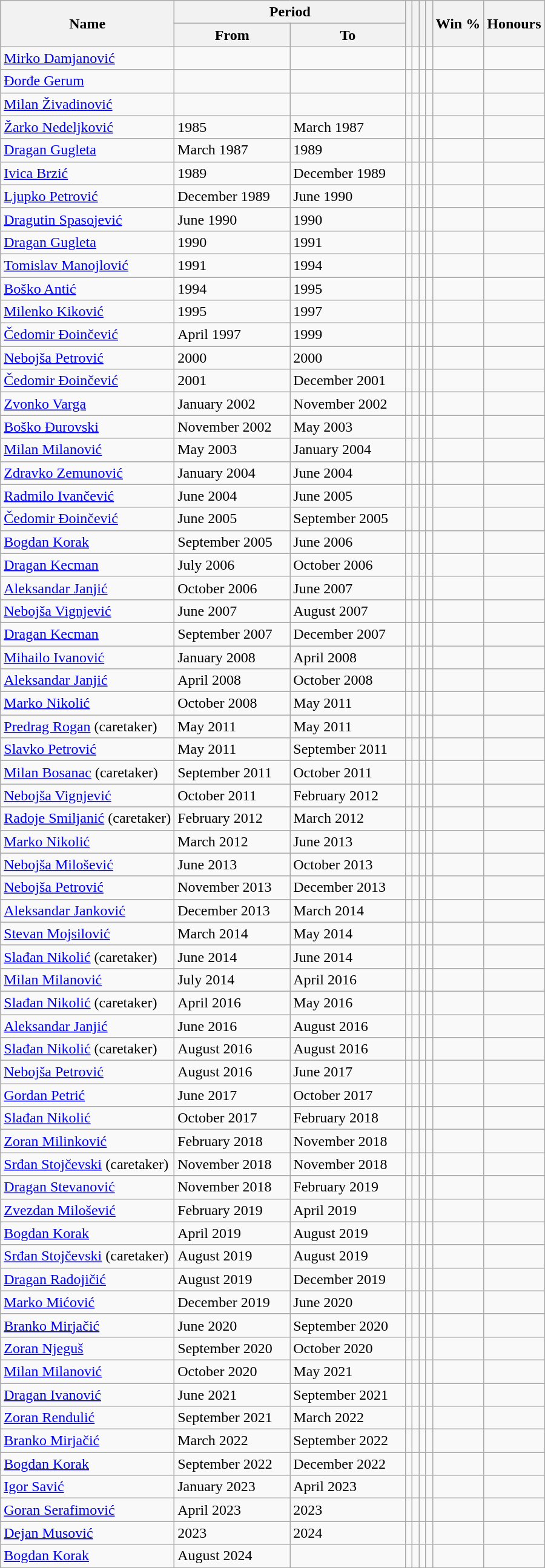<table class="wikitable sortable">
<tr>
<th rowspan="2">Name</th>
<th colspan="2">Period</th>
<th rowspan="2"></th>
<th rowspan="2"></th>
<th rowspan="2"></th>
<th rowspan="2"></th>
<th rowspan="2">Win %</th>
<th rowspan="2">Honours</th>
</tr>
<tr>
<th width="120">From</th>
<th width="120">To</th>
</tr>
<tr>
<td> <a href='#'>Mirko Damjanović</a></td>
<td></td>
<td></td>
<td></td>
<td></td>
<td></td>
<td></td>
<td></td>
<td></td>
</tr>
<tr>
<td> <a href='#'>Đorđe Gerum</a></td>
<td></td>
<td></td>
<td></td>
<td></td>
<td></td>
<td></td>
<td></td>
<td></td>
</tr>
<tr>
<td> <a href='#'>Milan Živadinović</a></td>
<td></td>
<td></td>
<td></td>
<td></td>
<td></td>
<td></td>
<td></td>
<td></td>
</tr>
<tr>
<td> <a href='#'>Žarko Nedeljković</a></td>
<td>1985</td>
<td>March 1987</td>
<td></td>
<td></td>
<td></td>
<td></td>
<td></td>
<td></td>
</tr>
<tr>
<td> <a href='#'>Dragan Gugleta</a></td>
<td>March 1987</td>
<td>1989</td>
<td></td>
<td></td>
<td></td>
<td></td>
<td></td>
<td></td>
</tr>
<tr>
<td> <a href='#'>Ivica Brzić</a></td>
<td>1989</td>
<td>December 1989</td>
<td></td>
<td></td>
<td></td>
<td></td>
<td></td>
<td></td>
</tr>
<tr>
<td> <a href='#'>Ljupko Petrović</a></td>
<td>December 1989</td>
<td>June 1990</td>
<td></td>
<td></td>
<td></td>
<td></td>
<td></td>
<td></td>
</tr>
<tr>
<td> <a href='#'>Dragutin Spasojević</a></td>
<td>June 1990</td>
<td>1990</td>
<td></td>
<td></td>
<td></td>
<td></td>
<td></td>
<td></td>
</tr>
<tr>
<td> <a href='#'>Dragan Gugleta</a></td>
<td>1990</td>
<td>1991</td>
<td></td>
<td></td>
<td></td>
<td></td>
<td></td>
<td></td>
</tr>
<tr>
<td> <a href='#'>Tomislav Manojlović</a></td>
<td>1991</td>
<td>1994</td>
<td></td>
<td></td>
<td></td>
<td></td>
<td></td>
<td></td>
</tr>
<tr>
<td> <a href='#'>Boško Antić</a></td>
<td>1994</td>
<td>1995</td>
<td></td>
<td></td>
<td></td>
<td></td>
<td></td>
<td></td>
</tr>
<tr>
<td> <a href='#'>Milenko Kiković</a></td>
<td>1995</td>
<td>1997</td>
<td></td>
<td></td>
<td></td>
<td></td>
<td></td>
<td></td>
</tr>
<tr>
<td> <a href='#'>Čedomir Đoinčević</a></td>
<td>April 1997</td>
<td>1999</td>
<td></td>
<td></td>
<td></td>
<td></td>
<td></td>
<td></td>
</tr>
<tr>
<td> <a href='#'>Nebojša Petrović</a></td>
<td>2000</td>
<td>2000</td>
<td></td>
<td></td>
<td></td>
<td></td>
<td></td>
<td></td>
</tr>
<tr>
<td> <a href='#'>Čedomir Đoinčević</a></td>
<td>2001</td>
<td>December 2001</td>
<td></td>
<td></td>
<td></td>
<td></td>
<td></td>
<td></td>
</tr>
<tr>
<td> <a href='#'>Zvonko Varga</a></td>
<td>January 2002</td>
<td>November 2002</td>
<td></td>
<td></td>
<td></td>
<td></td>
<td></td>
<td></td>
</tr>
<tr>
<td> <a href='#'>Boško Đurovski</a></td>
<td>November 2002</td>
<td>May 2003</td>
<td></td>
<td></td>
<td></td>
<td></td>
<td></td>
<td></td>
</tr>
<tr>
<td> <a href='#'>Milan Milanović</a></td>
<td>May 2003</td>
<td>January 2004</td>
<td></td>
<td></td>
<td></td>
<td></td>
<td></td>
<td></td>
</tr>
<tr>
<td> <a href='#'>Zdravko Zemunović</a></td>
<td>January 2004</td>
<td>June 2004</td>
<td></td>
<td></td>
<td></td>
<td></td>
<td></td>
<td></td>
</tr>
<tr>
<td> <a href='#'>Radmilo Ivančević</a></td>
<td>June 2004</td>
<td>June 2005</td>
<td></td>
<td></td>
<td></td>
<td></td>
<td></td>
<td></td>
</tr>
<tr>
<td> <a href='#'>Čedomir Đoinčević</a></td>
<td>June 2005</td>
<td>September 2005</td>
<td></td>
<td></td>
<td></td>
<td></td>
<td></td>
<td></td>
</tr>
<tr>
<td> <a href='#'>Bogdan Korak</a></td>
<td>September 2005</td>
<td>June 2006</td>
<td></td>
<td></td>
<td></td>
<td></td>
<td></td>
<td></td>
</tr>
<tr>
<td> <a href='#'>Dragan Kecman</a></td>
<td>July 2006</td>
<td>October 2006</td>
<td></td>
<td></td>
<td></td>
<td></td>
<td></td>
<td></td>
</tr>
<tr>
<td> <a href='#'>Aleksandar Janjić</a></td>
<td>October 2006</td>
<td>June 2007</td>
<td></td>
<td></td>
<td></td>
<td></td>
<td></td>
<td></td>
</tr>
<tr>
<td> <a href='#'>Nebojša Vignjević</a></td>
<td>June 2007</td>
<td>August 2007</td>
<td></td>
<td></td>
<td></td>
<td></td>
<td></td>
<td></td>
</tr>
<tr>
<td> <a href='#'>Dragan Kecman</a></td>
<td>September 2007</td>
<td>December 2007</td>
<td></td>
<td></td>
<td></td>
<td></td>
<td></td>
<td></td>
</tr>
<tr>
<td> <a href='#'>Mihailo Ivanović</a></td>
<td>January 2008</td>
<td>April 2008</td>
<td></td>
<td></td>
<td></td>
<td></td>
<td></td>
<td></td>
</tr>
<tr>
<td> <a href='#'>Aleksandar Janjić</a></td>
<td>April 2008</td>
<td>October 2008</td>
<td></td>
<td></td>
<td></td>
<td></td>
<td></td>
<td></td>
</tr>
<tr>
<td> <a href='#'>Marko Nikolić</a></td>
<td>October 2008</td>
<td>May 2011</td>
<td></td>
<td></td>
<td></td>
<td></td>
<td></td>
<td></td>
</tr>
<tr>
<td> <a href='#'>Predrag Rogan</a> (caretaker)</td>
<td>May 2011</td>
<td>May 2011</td>
<td></td>
<td></td>
<td></td>
<td></td>
<td></td>
<td></td>
</tr>
<tr>
<td> <a href='#'>Slavko Petrović</a></td>
<td>May 2011</td>
<td>September 2011</td>
<td></td>
<td></td>
<td></td>
<td></td>
<td></td>
<td></td>
</tr>
<tr>
<td> <a href='#'>Milan Bosanac</a> (caretaker)</td>
<td>September 2011</td>
<td>October 2011</td>
<td></td>
<td></td>
<td></td>
<td></td>
<td></td>
<td></td>
</tr>
<tr>
<td> <a href='#'>Nebojša Vignjević</a></td>
<td>October 2011</td>
<td>February 2012</td>
<td></td>
<td></td>
<td></td>
<td></td>
<td></td>
<td></td>
</tr>
<tr>
<td> <a href='#'>Radoje Smiljanić</a> (caretaker)</td>
<td>February 2012</td>
<td>March 2012</td>
<td></td>
<td></td>
<td></td>
<td></td>
<td></td>
<td></td>
</tr>
<tr>
<td> <a href='#'>Marko Nikolić</a></td>
<td>March 2012</td>
<td>June 2013</td>
<td></td>
<td></td>
<td></td>
<td></td>
<td></td>
<td></td>
</tr>
<tr>
<td> <a href='#'>Nebojša Milošević</a></td>
<td>June 2013</td>
<td>October 2013</td>
<td></td>
<td></td>
<td></td>
<td></td>
<td></td>
<td></td>
</tr>
<tr>
<td> <a href='#'>Nebojša Petrović</a></td>
<td>November 2013</td>
<td>December 2013</td>
<td></td>
<td></td>
<td></td>
<td></td>
<td></td>
<td></td>
</tr>
<tr>
<td> <a href='#'>Aleksandar Janković</a></td>
<td>December 2013</td>
<td>March 2014</td>
<td></td>
<td></td>
<td></td>
<td></td>
<td></td>
<td></td>
</tr>
<tr>
<td> <a href='#'>Stevan Mojsilović</a></td>
<td>March 2014</td>
<td>May 2014</td>
<td></td>
<td></td>
<td></td>
<td></td>
<td></td>
<td></td>
</tr>
<tr>
<td> <a href='#'>Slađan Nikolić</a> (caretaker)</td>
<td>June 2014</td>
<td>June 2014</td>
<td></td>
<td></td>
<td></td>
<td></td>
<td></td>
<td></td>
</tr>
<tr>
<td> <a href='#'>Milan Milanović</a></td>
<td>July 2014</td>
<td>April 2016</td>
<td></td>
<td></td>
<td></td>
<td></td>
<td></td>
<td></td>
</tr>
<tr>
<td> <a href='#'>Slađan Nikolić</a> (caretaker)</td>
<td>April 2016</td>
<td>May 2016</td>
<td></td>
<td></td>
<td></td>
<td></td>
<td></td>
<td></td>
</tr>
<tr>
<td> <a href='#'>Aleksandar Janjić</a></td>
<td>June 2016</td>
<td>August 2016</td>
<td></td>
<td></td>
<td></td>
<td></td>
<td></td>
<td></td>
</tr>
<tr>
<td> <a href='#'>Slađan Nikolić</a> (caretaker)</td>
<td>August 2016</td>
<td>August 2016</td>
<td></td>
<td></td>
<td></td>
<td></td>
<td></td>
<td></td>
</tr>
<tr>
<td> <a href='#'>Nebojša Petrović</a></td>
<td>August 2016</td>
<td>June 2017</td>
<td></td>
<td></td>
<td></td>
<td></td>
<td></td>
<td></td>
</tr>
<tr>
<td> <a href='#'>Gordan Petrić</a></td>
<td>June 2017</td>
<td>October 2017</td>
<td></td>
<td></td>
<td></td>
<td></td>
<td></td>
<td></td>
</tr>
<tr>
<td> <a href='#'>Slađan Nikolić</a></td>
<td>October 2017</td>
<td>February 2018</td>
<td></td>
<td></td>
<td></td>
<td></td>
<td></td>
<td></td>
</tr>
<tr>
<td> <a href='#'>Zoran Milinković</a></td>
<td>February 2018</td>
<td>November 2018</td>
<td></td>
<td></td>
<td></td>
<td></td>
<td></td>
<td></td>
</tr>
<tr>
<td> <a href='#'>Srđan Stojčevski</a> (caretaker)</td>
<td>November 2018</td>
<td>November 2018</td>
<td></td>
<td></td>
<td></td>
<td></td>
<td></td>
<td></td>
</tr>
<tr>
<td> <a href='#'>Dragan Stevanović</a></td>
<td>November 2018</td>
<td>February 2019</td>
<td></td>
<td></td>
<td></td>
<td></td>
<td></td>
<td></td>
</tr>
<tr>
<td> <a href='#'>Zvezdan Milošević</a></td>
<td>February 2019</td>
<td>April 2019</td>
<td></td>
<td></td>
<td></td>
<td></td>
<td></td>
<td></td>
</tr>
<tr>
<td> <a href='#'>Bogdan Korak</a></td>
<td>April 2019</td>
<td>August 2019</td>
<td></td>
<td></td>
<td></td>
<td></td>
<td></td>
<td></td>
</tr>
<tr>
<td> <a href='#'>Srđan Stojčevski</a> (caretaker)</td>
<td>August 2019</td>
<td>August 2019</td>
<td></td>
<td></td>
<td></td>
<td></td>
<td></td>
<td></td>
</tr>
<tr>
<td> <a href='#'>Dragan Radojičić</a></td>
<td>August 2019</td>
<td>December 2019</td>
<td></td>
<td></td>
<td></td>
<td></td>
<td></td>
<td></td>
</tr>
<tr>
<td> <a href='#'>Marko Mićović</a></td>
<td>December 2019</td>
<td>June 2020</td>
<td></td>
<td></td>
<td></td>
<td></td>
<td></td>
<td></td>
</tr>
<tr>
<td> <a href='#'>Branko Mirjačić</a></td>
<td>June 2020</td>
<td>September 2020</td>
<td></td>
<td></td>
<td></td>
<td></td>
<td></td>
<td></td>
</tr>
<tr>
<td> <a href='#'>Zoran Njeguš</a></td>
<td>September 2020</td>
<td>October 2020</td>
<td></td>
<td></td>
<td></td>
<td></td>
<td></td>
<td></td>
</tr>
<tr>
<td> <a href='#'>Milan Milanović</a></td>
<td>October 2020</td>
<td>May 2021</td>
<td></td>
<td></td>
<td></td>
<td></td>
<td></td>
<td></td>
</tr>
<tr>
<td> <a href='#'>Dragan Ivanović</a></td>
<td>June 2021</td>
<td>September 2021</td>
<td></td>
<td></td>
<td></td>
<td></td>
<td></td>
<td></td>
</tr>
<tr>
<td> <a href='#'>Zoran Rendulić</a></td>
<td>September 2021</td>
<td>March 2022</td>
<td></td>
<td></td>
<td></td>
<td></td>
<td></td>
<td></td>
</tr>
<tr>
<td> <a href='#'>Branko Mirjačić</a></td>
<td>March 2022</td>
<td>September 2022</td>
<td></td>
<td></td>
<td></td>
<td></td>
<td></td>
<td></td>
</tr>
<tr>
<td> <a href='#'>Bogdan Korak</a></td>
<td>September 2022</td>
<td>December 2022</td>
<td></td>
<td></td>
<td></td>
<td></td>
<td></td>
<td></td>
</tr>
<tr>
<td> <a href='#'>Igor Savić</a></td>
<td>January 2023</td>
<td>April 2023</td>
<td></td>
<td></td>
<td></td>
<td></td>
<td></td>
<td></td>
</tr>
<tr>
<td> <a href='#'>Goran Serafimović</a></td>
<td>April 2023</td>
<td>2023</td>
<td></td>
<td></td>
<td></td>
<td></td>
<td></td>
<td></td>
</tr>
<tr>
<td> <a href='#'>Dejan Musović</a></td>
<td>2023</td>
<td>2024</td>
<td></td>
<td></td>
<td></td>
<td></td>
<td></td>
<td></td>
</tr>
<tr>
<td> <a href='#'>Bogdan Korak</a></td>
<td>August 2024</td>
<td></td>
<td></td>
<td></td>
<td></td>
<td></td>
<td></td>
<td></td>
</tr>
</table>
